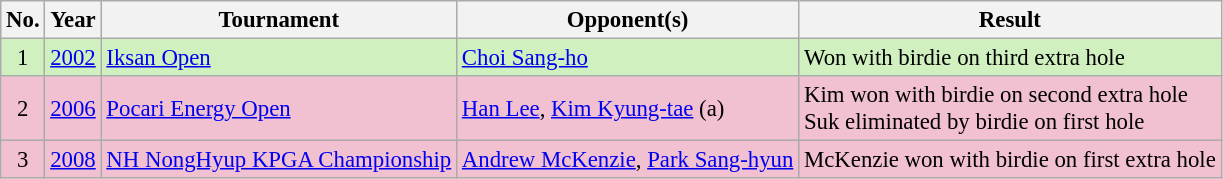<table class="wikitable" style="font-size:95%;">
<tr>
<th>No.</th>
<th>Year</th>
<th>Tournament</th>
<th>Opponent(s)</th>
<th>Result</th>
</tr>
<tr style="background:#D0F0C0;">
<td align=center>1</td>
<td><a href='#'>2002</a></td>
<td><a href='#'>Iksan Open</a></td>
<td> <a href='#'>Choi Sang-ho</a></td>
<td>Won with birdie on third extra hole</td>
</tr>
<tr style="background:#F2C1D1;">
<td align=center>2</td>
<td><a href='#'>2006</a></td>
<td><a href='#'>Pocari Energy Open</a></td>
<td> <a href='#'>Han Lee</a>,  <a href='#'>Kim Kyung-tae</a> (a)</td>
<td>Kim won with birdie on second extra hole<br>Suk eliminated by birdie on first hole</td>
</tr>
<tr style="background:#F2C1D1;">
<td align=center>3</td>
<td><a href='#'>2008</a></td>
<td><a href='#'>NH NongHyup KPGA Championship</a></td>
<td> <a href='#'>Andrew McKenzie</a>,  <a href='#'>Park Sang-hyun</a></td>
<td>McKenzie won with birdie on first extra hole</td>
</tr>
</table>
